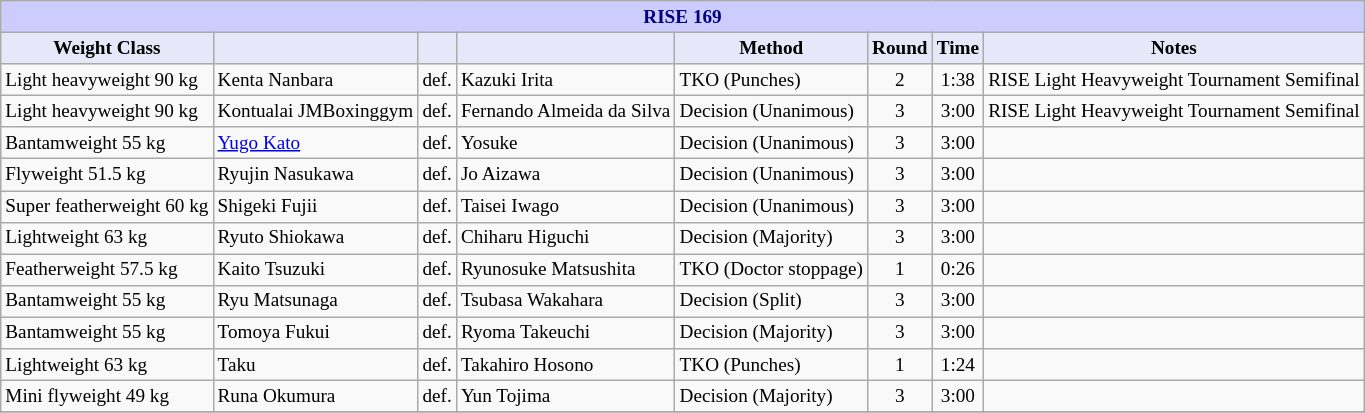<table class="wikitable" style="font-size: 80%;">
<tr>
<th colspan="8" style="background-color: #ccf; color: #000080; text-align: center;"><strong>RISE 169</strong></th>
</tr>
<tr>
<th colspan="1" style="background-color: #E6E8FA; color: #000000; text-align: center;">Weight Class</th>
<th colspan="1" style="background-color: #E6E8FA; color: #000000; text-align: center;"></th>
<th colspan="1" style="background-color: #E6E8FA; color: #000000; text-align: center;"></th>
<th colspan="1" style="background-color: #E6E8FA; color: #000000; text-align: center;"></th>
<th colspan="1" style="background-color: #E6E8FA; color: #000000; text-align: center;">Method</th>
<th colspan="1" style="background-color: #E6E8FA; color: #000000; text-align: center;">Round</th>
<th colspan="1" style="background-color: #E6E8FA; color: #000000; text-align: center;">Time</th>
<th colspan="1" style="background-color: #E6E8FA; color: #000000; text-align: center;">Notes</th>
</tr>
<tr>
<td>Light heavyweight 90 kg</td>
<td> Kenta Nanbara</td>
<td align="center">def.</td>
<td> Kazuki Irita</td>
<td>TKO (Punches)</td>
<td align="center">2</td>
<td align="center">1:38</td>
<td>RISE Light Heavyweight Tournament Semifinal</td>
</tr>
<tr>
<td>Light heavyweight 90 kg</td>
<td> Kontualai JMBoxinggym</td>
<td align="center">def.</td>
<td> Fernando Almeida da Silva</td>
<td>Decision (Unanimous)</td>
<td align="center">3</td>
<td align="center">3:00</td>
<td>RISE Light Heavyweight Tournament Semifinal</td>
</tr>
<tr>
<td>Bantamweight 55 kg</td>
<td> <a href='#'>Yugo Kato</a></td>
<td align="center">def.</td>
<td> Yosuke</td>
<td>Decision (Unanimous)</td>
<td align="center">3</td>
<td align="center">3:00</td>
<td></td>
</tr>
<tr>
<td>Flyweight 51.5 kg</td>
<td> Ryujin Nasukawa</td>
<td align="center">def.</td>
<td> Jo Aizawa</td>
<td>Decision (Unanimous)</td>
<td align="center">3</td>
<td align="center">3:00</td>
<td></td>
</tr>
<tr>
<td>Super featherweight 60 kg</td>
<td> Shigeki Fujii</td>
<td align="center">def.</td>
<td> Taisei Iwago</td>
<td>Decision (Unanimous)</td>
<td align="center">3</td>
<td align="center">3:00</td>
<td></td>
</tr>
<tr>
<td>Lightweight 63 kg</td>
<td> Ryuto Shiokawa</td>
<td align="center">def.</td>
<td> Chiharu Higuchi</td>
<td>Decision (Majority)</td>
<td align="center">3</td>
<td align="center">3:00</td>
<td></td>
</tr>
<tr>
<td>Featherweight 57.5 kg</td>
<td> Kaito Tsuzuki</td>
<td align="center">def.</td>
<td> Ryunosuke Matsushita</td>
<td>TKO (Doctor stoppage)</td>
<td align="center">1</td>
<td align="center">0:26</td>
<td></td>
</tr>
<tr>
<td>Bantamweight 55 kg</td>
<td> Ryu Matsunaga</td>
<td align="center">def.</td>
<td> Tsubasa Wakahara</td>
<td>Decision (Split)</td>
<td align="center">3</td>
<td align="center">3:00</td>
<td></td>
</tr>
<tr>
<td>Bantamweight 55 kg</td>
<td> Tomoya Fukui</td>
<td align="center">def.</td>
<td> Ryoma Takeuchi</td>
<td>Decision (Majority)</td>
<td align="center">3</td>
<td align="center">3:00</td>
<td></td>
</tr>
<tr>
<td>Lightweight 63 kg</td>
<td> Taku</td>
<td align="center">def.</td>
<td> Takahiro Hosono</td>
<td>TKO (Punches)</td>
<td align="center">1</td>
<td align="center">1:24</td>
<td></td>
</tr>
<tr>
<td>Mini flyweight 49 kg</td>
<td> Runa Okumura</td>
<td align="center">def.</td>
<td> Yun Tojima</td>
<td>Decision (Majority)</td>
<td align="center">3</td>
<td align="center">3:00</td>
<td></td>
</tr>
<tr>
</tr>
</table>
